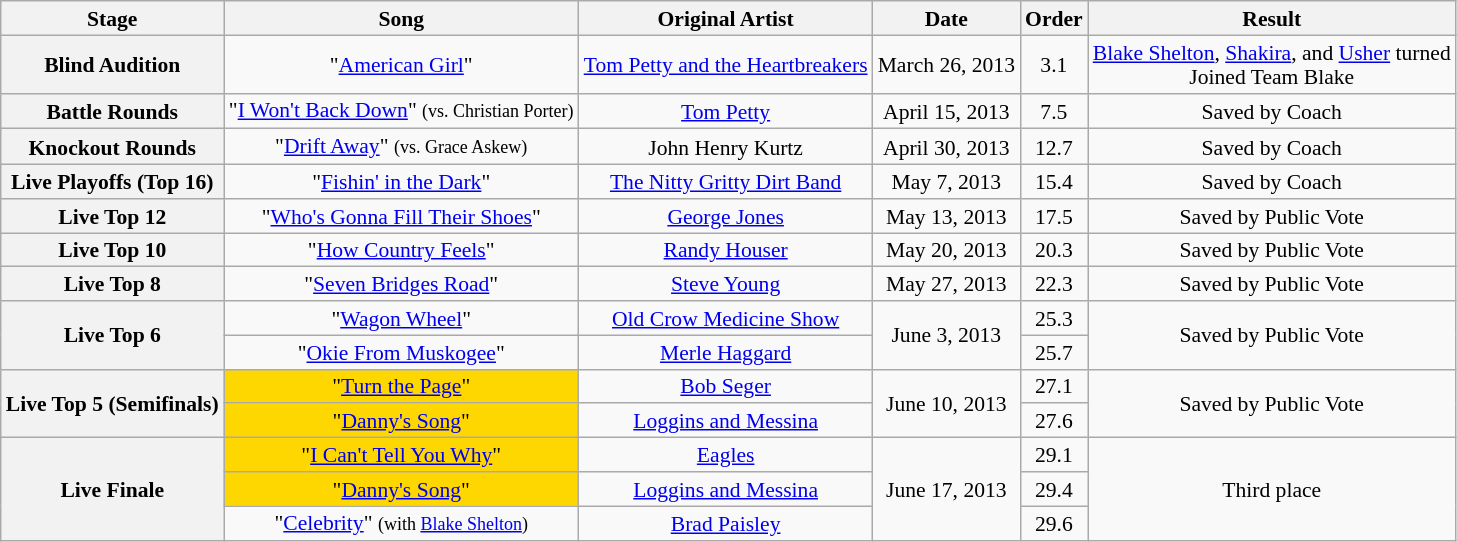<table class="wikitable" style="text-align:center; font-size:90%; line-height:16px;">
<tr>
<th scope="col">Stage</th>
<th scope="col">Song</th>
<th scope="col">Original Artist</th>
<th scope="col">Date</th>
<th scope="col">Order</th>
<th scope="col">Result</th>
</tr>
<tr>
<th scope="row">Blind Audition</th>
<td>"<a href='#'>American Girl</a>"</td>
<td><a href='#'>Tom Petty and the Heartbreakers</a></td>
<td>March 26, 2013</td>
<td>3.1</td>
<td><a href='#'>Blake Shelton</a>, <a href='#'>Shakira</a>, and <a href='#'>Usher</a> turned<br>Joined Team Blake</td>
</tr>
<tr>
<th scope="row">Battle Rounds</th>
<td>"<a href='#'>I Won't Back Down</a>" <small>(vs. Christian Porter)</small></td>
<td><a href='#'>Tom Petty</a></td>
<td>April 15, 2013</td>
<td>7.5</td>
<td>Saved by Coach</td>
</tr>
<tr>
<th scope="row">Knockout Rounds</th>
<td>"<a href='#'>Drift Away</a>" <small>(vs. Grace Askew)</small></td>
<td>John Henry Kurtz</td>
<td>April 30, 2013</td>
<td>12.7</td>
<td>Saved by Coach</td>
</tr>
<tr>
<th scope="row">Live Playoffs (Top 16)</th>
<td>"<a href='#'>Fishin' in the Dark</a>"</td>
<td><a href='#'>The Nitty Gritty Dirt Band</a></td>
<td>May 7, 2013</td>
<td>15.4</td>
<td>Saved by Coach</td>
</tr>
<tr>
<th scope="row">Live Top 12</th>
<td>"<a href='#'>Who's Gonna Fill Their Shoes</a>"</td>
<td><a href='#'>George Jones</a></td>
<td>May 13, 2013</td>
<td>17.5</td>
<td>Saved by Public Vote</td>
</tr>
<tr>
<th scope="row">Live Top 10</th>
<td>"<a href='#'>How Country Feels</a>"</td>
<td><a href='#'>Randy Houser</a></td>
<td>May 20, 2013</td>
<td>20.3</td>
<td>Saved by Public Vote</td>
</tr>
<tr>
<th scope="row">Live Top 8</th>
<td>"<a href='#'>Seven Bridges Road</a>"</td>
<td><a href='#'>Steve Young</a></td>
<td>May 27, 2013</td>
<td>22.3</td>
<td>Saved by Public Vote</td>
</tr>
<tr>
<th scope="row" rowspan="2">Live Top 6</th>
<td>"<a href='#'>Wagon Wheel</a>"</td>
<td><a href='#'>Old Crow Medicine Show</a></td>
<td rowspan="2">June 3, 2013</td>
<td>25.3</td>
<td rowspan="2">Saved by Public Vote</td>
</tr>
<tr>
<td>"<a href='#'>Okie From Muskogee</a>"</td>
<td><a href='#'>Merle Haggard</a></td>
<td>25.7</td>
</tr>
<tr>
<th scope="row" rowspan="2">Live Top 5 (Semifinals)</th>
<td style="background:gold;">"<a href='#'>Turn the Page</a>"</td>
<td><a href='#'>Bob Seger</a></td>
<td rowspan="2">June 10, 2013</td>
<td>27.1</td>
<td rowspan="2">Saved by Public Vote</td>
</tr>
<tr>
<td style="background:gold;">"<a href='#'>Danny's Song</a>"</td>
<td><a href='#'>Loggins and Messina</a></td>
<td>27.6</td>
</tr>
<tr>
<th scope="row" rowspan="3">Live Finale</th>
<td style="background:gold;">"<a href='#'>I Can't Tell You Why</a>"</td>
<td><a href='#'>Eagles</a></td>
<td rowspan="3">June 17, 2013</td>
<td>29.1</td>
<td rowspan="3">Third place</td>
</tr>
<tr>
<td style="background:gold;">"<a href='#'>Danny's Song</a>"</td>
<td><a href='#'>Loggins and Messina</a></td>
<td>29.4</td>
</tr>
<tr>
<td>"<a href='#'>Celebrity</a>" <small>(with <a href='#'>Blake Shelton</a>)</small></td>
<td><a href='#'>Brad Paisley</a></td>
<td>29.6</td>
</tr>
</table>
